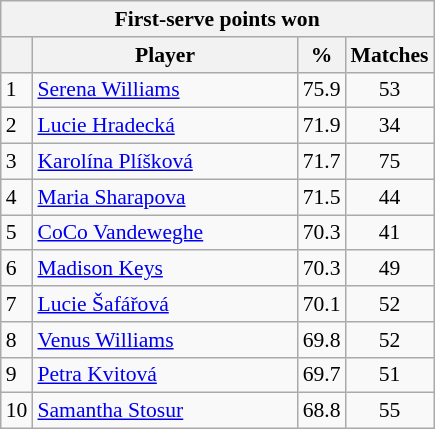<table class="wikitable sortable" style=font-size:90%>
<tr>
<th colspan=4>First-serve points won</th>
</tr>
<tr>
<th></th>
<th width=170>Player</th>
<th width=20>%</th>
<th>Matches</th>
</tr>
<tr>
<td>1</td>
<td> <a href='#'>Serena Williams</a></td>
<td>75.9</td>
<td align=center>53</td>
</tr>
<tr>
<td>2</td>
<td> <a href='#'>Lucie Hradecká</a></td>
<td>71.9</td>
<td align=center>34</td>
</tr>
<tr>
<td>3</td>
<td> <a href='#'>Karolína Plíšková</a></td>
<td>71.7</td>
<td align=center>75</td>
</tr>
<tr>
<td>4</td>
<td> <a href='#'>Maria Sharapova</a></td>
<td>71.5</td>
<td align=center>44</td>
</tr>
<tr>
<td>5</td>
<td> <a href='#'>CoCo Vandeweghe</a></td>
<td>70.3</td>
<td align=center>41</td>
</tr>
<tr>
<td>6</td>
<td> <a href='#'>Madison Keys</a></td>
<td>70.3</td>
<td align=center>49</td>
</tr>
<tr>
<td>7</td>
<td> <a href='#'>Lucie Šafářová</a></td>
<td>70.1</td>
<td align=center>52</td>
</tr>
<tr>
<td>8</td>
<td> <a href='#'>Venus Williams</a></td>
<td>69.8</td>
<td align=center>52</td>
</tr>
<tr>
<td>9</td>
<td> <a href='#'>Petra Kvitová</a></td>
<td>69.7</td>
<td align=center>51</td>
</tr>
<tr>
<td>10</td>
<td> <a href='#'>Samantha Stosur</a></td>
<td>68.8</td>
<td align=center>55</td>
</tr>
</table>
